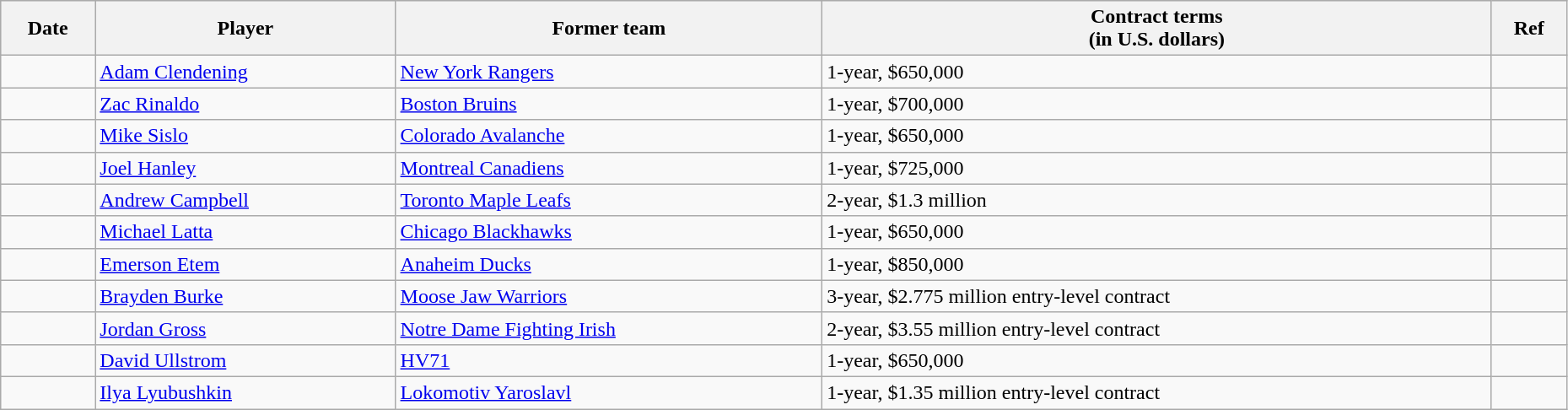<table class="wikitable" width=98%>
<tr style="background:#ddd; text-align:center;">
<th>Date</th>
<th>Player</th>
<th>Former team</th>
<th>Contract terms<br>(in U.S. dollars)</th>
<th>Ref</th>
</tr>
<tr>
<td></td>
<td><a href='#'>Adam Clendening</a></td>
<td><a href='#'>New York Rangers</a></td>
<td>1-year, $650,000</td>
<td></td>
</tr>
<tr>
<td></td>
<td><a href='#'>Zac Rinaldo</a></td>
<td><a href='#'>Boston Bruins</a></td>
<td>1-year, $700,000</td>
<td></td>
</tr>
<tr>
<td></td>
<td><a href='#'>Mike Sislo</a></td>
<td><a href='#'>Colorado Avalanche</a></td>
<td>1-year, $650,000</td>
<td></td>
</tr>
<tr>
<td></td>
<td><a href='#'>Joel Hanley</a></td>
<td><a href='#'>Montreal Canadiens</a></td>
<td>1-year, $725,000</td>
<td></td>
</tr>
<tr>
<td></td>
<td><a href='#'>Andrew Campbell</a></td>
<td><a href='#'>Toronto Maple Leafs</a></td>
<td>2-year, $1.3 million</td>
<td></td>
</tr>
<tr>
<td></td>
<td><a href='#'>Michael Latta</a></td>
<td><a href='#'>Chicago Blackhawks</a></td>
<td>1-year, $650,000</td>
<td></td>
</tr>
<tr>
<td></td>
<td><a href='#'>Emerson Etem</a></td>
<td><a href='#'>Anaheim Ducks</a></td>
<td>1-year, $850,000</td>
<td></td>
</tr>
<tr>
<td></td>
<td><a href='#'>Brayden Burke</a></td>
<td><a href='#'>Moose Jaw Warriors</a></td>
<td>3-year, $2.775 million entry-level contract</td>
<td></td>
</tr>
<tr>
<td></td>
<td><a href='#'>Jordan Gross</a></td>
<td><a href='#'>Notre Dame Fighting Irish</a></td>
<td>2-year, $3.55 million entry-level contract</td>
<td></td>
</tr>
<tr>
<td></td>
<td><a href='#'>David Ullstrom</a></td>
<td><a href='#'>HV71</a></td>
<td>1-year, $650,000</td>
<td></td>
</tr>
<tr>
<td></td>
<td><a href='#'>Ilya Lyubushkin</a></td>
<td><a href='#'>Lokomotiv Yaroslavl</a></td>
<td>1-year, $1.35 million entry-level contract</td>
<td></td>
</tr>
</table>
